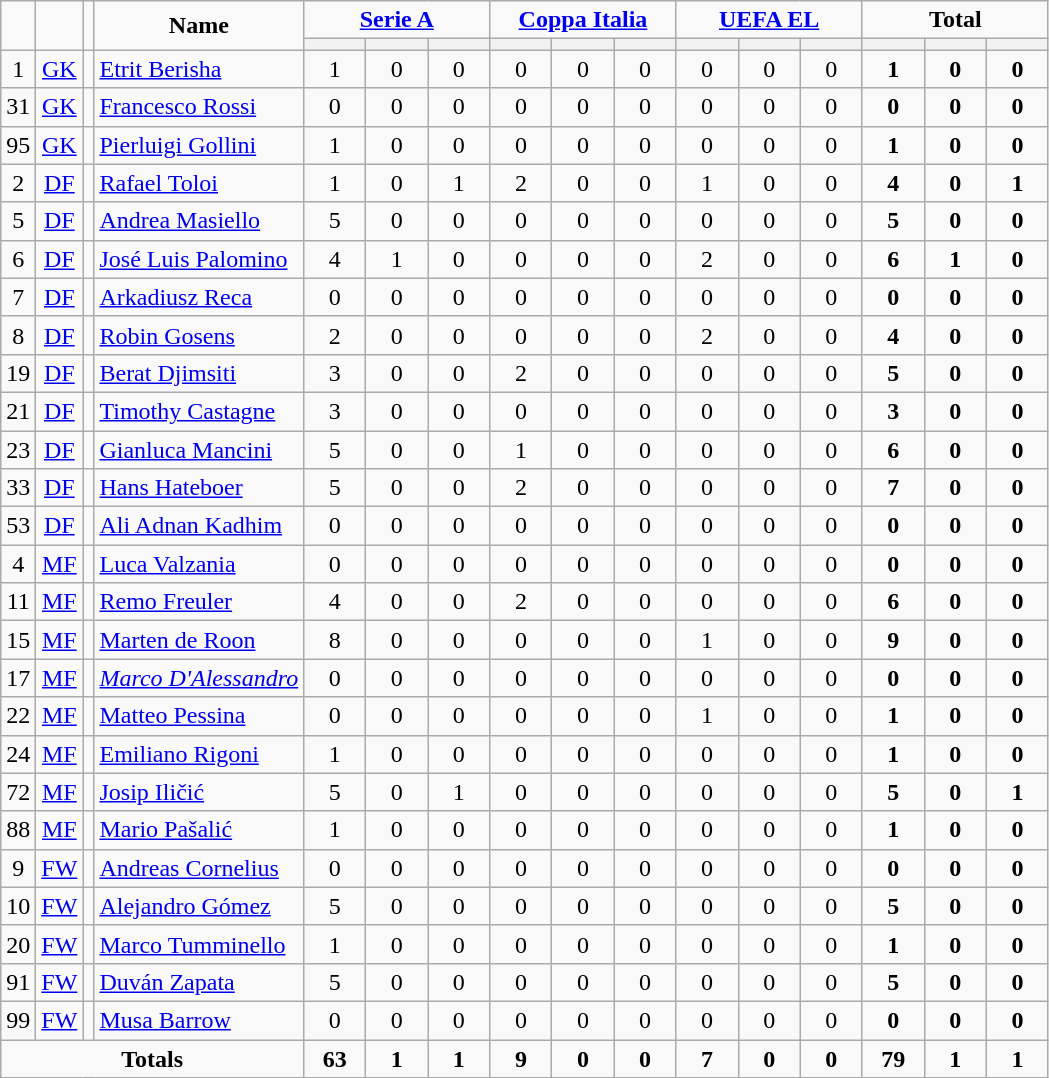<table class="wikitable" style="text-align:center;">
<tr>
<td rowspan="2" !width=15><strong></strong></td>
<td rowspan="2" !width=15><strong></strong></td>
<td rowspan="2" !width=15><strong></strong></td>
<td rowspan="2" !width=120><strong>Name</strong></td>
<td colspan="3"><strong><a href='#'>Serie A</a></strong></td>
<td colspan="3"><strong><a href='#'>Coppa Italia</a></strong></td>
<td colspan="3"><strong><a href='#'>UEFA EL</a></strong></td>
<td colspan="3"><strong>Total</strong></td>
</tr>
<tr>
<th width=34; background:#fe9;"></th>
<th width=34; background:#fe9;"></th>
<th width=34; background:#ff8888;"></th>
<th width=34; background:#fe9;"></th>
<th width=34; background:#fe9;"></th>
<th width=34; background:#ff8888;"></th>
<th width=34; background:#fe9;"></th>
<th width=34; background:#fe9;"></th>
<th width=34; background:#ff8888;"></th>
<th width=34; background:#fe9;"></th>
<th width=34; background:#fe9;"></th>
<th width=34; background:#ff8888;"></th>
</tr>
<tr>
<td>1</td>
<td><a href='#'>GK</a></td>
<td></td>
<td align=left><a href='#'>Etrit Berisha</a></td>
<td>1</td>
<td>0</td>
<td>0</td>
<td>0</td>
<td>0</td>
<td>0</td>
<td>0</td>
<td>0</td>
<td>0</td>
<td><strong>1</strong></td>
<td><strong>0</strong></td>
<td><strong>0</strong></td>
</tr>
<tr>
<td>31</td>
<td><a href='#'>GK</a></td>
<td></td>
<td align=left><a href='#'>Francesco Rossi</a></td>
<td>0</td>
<td>0</td>
<td>0</td>
<td>0</td>
<td>0</td>
<td>0</td>
<td>0</td>
<td>0</td>
<td>0</td>
<td><strong>0</strong></td>
<td><strong>0</strong></td>
<td><strong>0</strong></td>
</tr>
<tr>
<td>95</td>
<td><a href='#'>GK</a></td>
<td></td>
<td align=left><a href='#'>Pierluigi Gollini</a></td>
<td>1</td>
<td>0</td>
<td>0</td>
<td>0</td>
<td>0</td>
<td>0</td>
<td>0</td>
<td>0</td>
<td>0</td>
<td><strong>1</strong></td>
<td><strong>0</strong></td>
<td><strong>0</strong></td>
</tr>
<tr>
<td>2</td>
<td><a href='#'>DF</a></td>
<td></td>
<td align=left><a href='#'>Rafael Toloi</a></td>
<td>1</td>
<td>0</td>
<td>1</td>
<td>2</td>
<td>0</td>
<td>0</td>
<td>1</td>
<td>0</td>
<td>0</td>
<td><strong>4</strong></td>
<td><strong>0</strong></td>
<td><strong>1</strong></td>
</tr>
<tr>
<td>5</td>
<td><a href='#'>DF</a></td>
<td></td>
<td align=left><a href='#'>Andrea Masiello</a></td>
<td>5</td>
<td>0</td>
<td>0</td>
<td>0</td>
<td>0</td>
<td>0</td>
<td>0</td>
<td>0</td>
<td>0</td>
<td><strong>5</strong></td>
<td><strong>0</strong></td>
<td><strong>0</strong></td>
</tr>
<tr>
<td>6</td>
<td><a href='#'>DF</a></td>
<td></td>
<td align=left><a href='#'>José Luis Palomino</a></td>
<td>4</td>
<td>1</td>
<td>0</td>
<td>0</td>
<td>0</td>
<td>0</td>
<td>2</td>
<td>0</td>
<td>0</td>
<td><strong>6</strong></td>
<td><strong>1</strong></td>
<td><strong>0</strong></td>
</tr>
<tr>
<td>7</td>
<td><a href='#'>DF</a></td>
<td></td>
<td align=left><a href='#'>Arkadiusz Reca</a></td>
<td>0</td>
<td>0</td>
<td>0</td>
<td>0</td>
<td>0</td>
<td>0</td>
<td>0</td>
<td>0</td>
<td>0</td>
<td><strong>0</strong></td>
<td><strong>0</strong></td>
<td><strong>0</strong></td>
</tr>
<tr>
<td>8</td>
<td><a href='#'>DF</a></td>
<td></td>
<td align=left><a href='#'>Robin Gosens</a></td>
<td>2</td>
<td>0</td>
<td>0</td>
<td>0</td>
<td>0</td>
<td>0</td>
<td>2</td>
<td>0</td>
<td>0</td>
<td><strong>4</strong></td>
<td><strong>0</strong></td>
<td><strong>0</strong></td>
</tr>
<tr>
<td>19</td>
<td><a href='#'>DF</a></td>
<td></td>
<td align=left><a href='#'>Berat Djimsiti</a></td>
<td>3</td>
<td>0</td>
<td>0</td>
<td>2</td>
<td>0</td>
<td>0</td>
<td>0</td>
<td>0</td>
<td>0</td>
<td><strong>5</strong></td>
<td><strong>0</strong></td>
<td><strong>0</strong></td>
</tr>
<tr>
<td>21</td>
<td><a href='#'>DF</a></td>
<td></td>
<td align=left><a href='#'>Timothy Castagne</a></td>
<td>3</td>
<td>0</td>
<td>0</td>
<td>0</td>
<td>0</td>
<td>0</td>
<td>0</td>
<td>0</td>
<td>0</td>
<td><strong>3</strong></td>
<td><strong>0</strong></td>
<td><strong>0</strong></td>
</tr>
<tr>
<td>23</td>
<td><a href='#'>DF</a></td>
<td></td>
<td align=left><a href='#'>Gianluca Mancini</a></td>
<td>5</td>
<td>0</td>
<td>0</td>
<td>1</td>
<td>0</td>
<td>0</td>
<td>0</td>
<td>0</td>
<td>0</td>
<td><strong>6</strong></td>
<td><strong>0</strong></td>
<td><strong>0</strong></td>
</tr>
<tr>
<td>33</td>
<td><a href='#'>DF</a></td>
<td></td>
<td align=left><a href='#'>Hans Hateboer</a></td>
<td>5</td>
<td>0</td>
<td>0</td>
<td>2</td>
<td>0</td>
<td>0</td>
<td>0</td>
<td>0</td>
<td>0</td>
<td><strong>7</strong></td>
<td><strong>0</strong></td>
<td><strong>0</strong></td>
</tr>
<tr>
<td>53</td>
<td><a href='#'>DF</a></td>
<td></td>
<td align=left><a href='#'>Ali Adnan Kadhim</a></td>
<td>0</td>
<td>0</td>
<td>0</td>
<td>0</td>
<td>0</td>
<td>0</td>
<td>0</td>
<td>0</td>
<td>0</td>
<td><strong>0</strong></td>
<td><strong>0</strong></td>
<td><strong>0</strong></td>
</tr>
<tr>
<td>4</td>
<td><a href='#'>MF</a></td>
<td></td>
<td align=left><a href='#'>Luca Valzania</a></td>
<td>0</td>
<td>0</td>
<td>0</td>
<td>0</td>
<td>0</td>
<td>0</td>
<td>0</td>
<td>0</td>
<td>0</td>
<td><strong>0</strong></td>
<td><strong>0</strong></td>
<td><strong>0</strong></td>
</tr>
<tr>
<td>11</td>
<td><a href='#'>MF</a></td>
<td></td>
<td align=left><a href='#'>Remo Freuler</a></td>
<td>4</td>
<td>0</td>
<td>0</td>
<td>2</td>
<td>0</td>
<td>0</td>
<td>0</td>
<td>0</td>
<td>0</td>
<td><strong>6</strong></td>
<td><strong>0</strong></td>
<td><strong>0</strong></td>
</tr>
<tr>
<td>15</td>
<td><a href='#'>MF</a></td>
<td></td>
<td align=left><a href='#'>Marten de Roon</a></td>
<td>8</td>
<td>0</td>
<td>0</td>
<td>0</td>
<td>0</td>
<td>0</td>
<td>1</td>
<td>0</td>
<td>0</td>
<td><strong>9</strong></td>
<td><strong>0</strong></td>
<td><strong>0</strong></td>
</tr>
<tr>
<td>17</td>
<td><a href='#'>MF</a></td>
<td></td>
<td align=left><em><a href='#'>Marco D'Alessandro</a></em></td>
<td>0</td>
<td>0</td>
<td>0</td>
<td>0</td>
<td>0</td>
<td>0</td>
<td>0</td>
<td>0</td>
<td>0</td>
<td><strong>0</strong></td>
<td><strong>0</strong></td>
<td><strong>0</strong></td>
</tr>
<tr>
<td>22</td>
<td><a href='#'>MF</a></td>
<td></td>
<td align=left><a href='#'>Matteo Pessina</a></td>
<td>0</td>
<td>0</td>
<td>0</td>
<td>0</td>
<td>0</td>
<td>0</td>
<td>1</td>
<td>0</td>
<td>0</td>
<td><strong>1</strong></td>
<td><strong>0</strong></td>
<td><strong>0</strong></td>
</tr>
<tr>
<td>24</td>
<td><a href='#'>MF</a></td>
<td></td>
<td align=left><a href='#'>Emiliano Rigoni</a></td>
<td>1</td>
<td>0</td>
<td>0</td>
<td>0</td>
<td>0</td>
<td>0</td>
<td>0</td>
<td>0</td>
<td>0</td>
<td><strong>1</strong></td>
<td><strong>0</strong></td>
<td><strong>0</strong></td>
</tr>
<tr>
<td>72</td>
<td><a href='#'>MF</a></td>
<td></td>
<td align=left><a href='#'>Josip Iličić</a></td>
<td>5</td>
<td>0</td>
<td>1</td>
<td>0</td>
<td>0</td>
<td>0</td>
<td>0</td>
<td>0</td>
<td>0</td>
<td><strong>5</strong></td>
<td><strong>0</strong></td>
<td><strong>1</strong></td>
</tr>
<tr>
<td>88</td>
<td><a href='#'>MF</a></td>
<td></td>
<td align=left><a href='#'>Mario Pašalić</a></td>
<td>1</td>
<td>0</td>
<td>0</td>
<td>0</td>
<td>0</td>
<td>0</td>
<td>0</td>
<td>0</td>
<td>0</td>
<td><strong>1</strong></td>
<td><strong>0</strong></td>
<td><strong>0</strong></td>
</tr>
<tr>
<td>9</td>
<td><a href='#'>FW</a></td>
<td></td>
<td align=left><a href='#'>Andreas Cornelius</a></td>
<td>0</td>
<td>0</td>
<td>0</td>
<td>0</td>
<td>0</td>
<td>0</td>
<td>0</td>
<td>0</td>
<td>0</td>
<td><strong>0</strong></td>
<td><strong>0</strong></td>
<td><strong>0</strong></td>
</tr>
<tr>
<td>10</td>
<td><a href='#'>FW</a></td>
<td></td>
<td align=left><a href='#'>Alejandro Gómez</a></td>
<td>5</td>
<td>0</td>
<td>0</td>
<td>0</td>
<td>0</td>
<td>0</td>
<td>0</td>
<td>0</td>
<td>0</td>
<td><strong>5</strong></td>
<td><strong>0</strong></td>
<td><strong>0</strong></td>
</tr>
<tr>
<td>20</td>
<td><a href='#'>FW</a></td>
<td></td>
<td align=left><a href='#'>Marco Tumminello</a></td>
<td>1</td>
<td>0</td>
<td>0</td>
<td>0</td>
<td>0</td>
<td>0</td>
<td>0</td>
<td>0</td>
<td>0</td>
<td><strong>1</strong></td>
<td><strong>0</strong></td>
<td><strong>0</strong></td>
</tr>
<tr>
<td>91</td>
<td><a href='#'>FW</a></td>
<td></td>
<td align=left><a href='#'>Duván Zapata</a></td>
<td>5</td>
<td>0</td>
<td>0</td>
<td>0</td>
<td>0</td>
<td>0</td>
<td>0</td>
<td>0</td>
<td>0</td>
<td><strong>5</strong></td>
<td><strong>0</strong></td>
<td><strong>0</strong></td>
</tr>
<tr>
<td>99</td>
<td><a href='#'>FW</a></td>
<td></td>
<td align=left><a href='#'>Musa Barrow</a></td>
<td>0</td>
<td>0</td>
<td>0</td>
<td>0</td>
<td>0</td>
<td>0</td>
<td>0</td>
<td>0</td>
<td>0</td>
<td><strong>0</strong></td>
<td><strong>0</strong></td>
<td><strong>0</strong></td>
</tr>
<tr>
<td colspan=4><strong>Totals</strong></td>
<td><strong>63</strong></td>
<td><strong>1</strong></td>
<td><strong>1</strong></td>
<td><strong>9</strong></td>
<td><strong>0</strong></td>
<td><strong>0</strong></td>
<td><strong>7</strong></td>
<td><strong>0</strong></td>
<td><strong>0</strong></td>
<td><strong>79</strong></td>
<td><strong>1</strong></td>
<td><strong>1</strong></td>
</tr>
</table>
